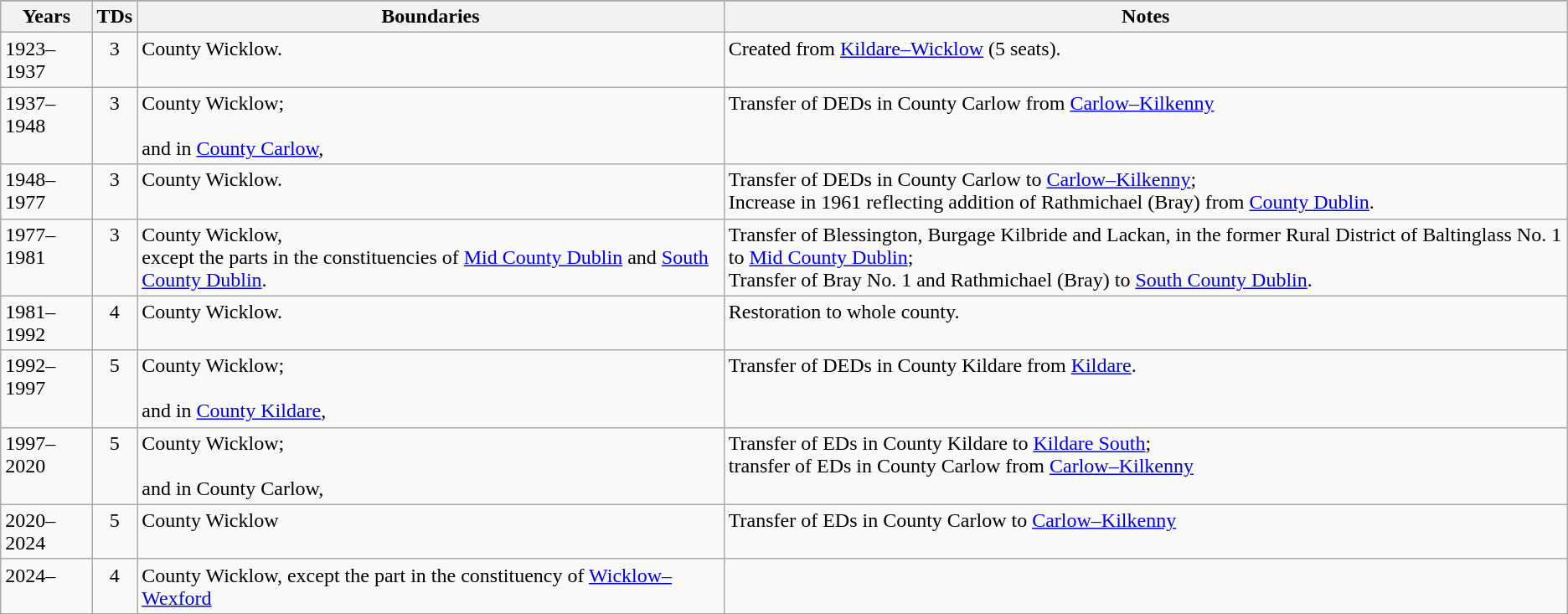<table class="wikitable">
<tr style="background:green">
</tr>
<tr>
<th>Years</th>
<th>TDs</th>
<th>Boundaries</th>
<th>Notes</th>
</tr>
<tr style="vertical-align:top">
<td>1923–1937</td>
<td style="text-align:center">3</td>
<td>County Wicklow.</td>
<td>Created from <a href='#'>Kildare–Wicklow</a> (5 seats).</td>
</tr>
<tr style="vertical-align:top">
<td>1937–1948</td>
<td style="text-align:center">3</td>
<td>County Wicklow;<br><br>and in <a href='#'>County Carlow</a>, </td>
<td>Transfer of DEDs in County Carlow from <a href='#'>Carlow–Kilkenny</a></td>
</tr>
<tr style="vertical-align:top">
<td>1948–1977</td>
<td style="text-align:center">3</td>
<td>County Wicklow.</td>
<td>Transfer of DEDs in County Carlow to <a href='#'>Carlow–Kilkenny</a>;<br>Increase in 1961 reflecting addition of Rathmichael (Bray) from <a href='#'>County Dublin</a>.</td>
</tr>
<tr style="vertical-align:top">
<td>1977–1981</td>
<td style="text-align:center">3</td>
<td>County Wicklow,<br>except the parts in the constituencies of <a href='#'>Mid County Dublin</a> and <a href='#'>South County Dublin</a>.</td>
<td>Transfer of Blessington, Burgage Kilbride and Lackan, in the former Rural District of Baltinglass No. 1 to <a href='#'>Mid County Dublin</a>;<br>Transfer of Bray No. 1 and Rathmichael (Bray) to <a href='#'>South County Dublin</a>.</td>
</tr>
<tr style="vertical-align:top">
<td>1981–1992</td>
<td style="text-align:center">4</td>
<td>County Wicklow.</td>
<td>Restoration to whole county.</td>
</tr>
<tr style="vertical-align:top">
<td>1992–1997</td>
<td style="text-align:center">5</td>
<td>County Wicklow;<br><br>and in <a href='#'>County Kildare</a>, </td>
<td>Transfer of DEDs in County Kildare from <a href='#'>Kildare</a>.</td>
</tr>
<tr style="vertical-align:top">
<td>1997–2020</td>
<td style="text-align:center">5</td>
<td>County Wicklow;<br><br>and in County Carlow, </td>
<td>Transfer of EDs in County Kildare to <a href='#'>Kildare South</a>;<br>transfer of EDs in County Carlow from <a href='#'>Carlow–Kilkenny</a></td>
</tr>
<tr style="vertical-align:top">
<td><span>2020–2024</span></td>
<td style="text-align:center">5</td>
<td>County Wicklow</td>
<td>Transfer of EDs in County Carlow to <a href='#'>Carlow–Kilkenny</a></td>
</tr>
<tr style="vertical-align:top">
<td><span>2024–</span></td>
<td style="text-align:center">4</td>
<td>County Wicklow, except the part in the constituency of <a href='#'>Wicklow–Wexford</a></td>
<td></td>
</tr>
</table>
